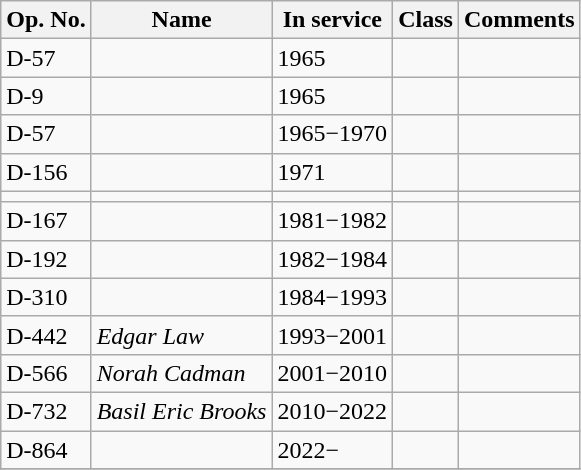<table class="wikitable">
<tr>
<th>Op. No.</th>
<th>Name</th>
<th>In service</th>
<th>Class</th>
<th>Comments</th>
</tr>
<tr>
<td>D-57</td>
<td></td>
<td>1965</td>
<td></td>
<td></td>
</tr>
<tr>
<td>D-9</td>
<td></td>
<td>1965</td>
<td></td>
<td></td>
</tr>
<tr>
<td>D-57</td>
<td></td>
<td>1965−1970</td>
<td></td>
<td></td>
</tr>
<tr>
<td>D-156</td>
<td></td>
<td>1971</td>
<td></td>
<td></td>
</tr>
<tr>
<td></td>
<td></td>
<td></td>
<td></td>
<td></td>
</tr>
<tr>
<td>D-167</td>
<td></td>
<td>1981−1982</td>
<td></td>
<td></td>
</tr>
<tr>
<td>D-192</td>
<td></td>
<td>1982−1984</td>
<td></td>
<td></td>
</tr>
<tr>
<td>D-310</td>
<td></td>
<td>1984−1993</td>
<td></td>
<td></td>
</tr>
<tr>
<td>D-442</td>
<td><em>Edgar Law</em></td>
<td>1993−2001</td>
<td></td>
<td></td>
</tr>
<tr>
<td>D-566</td>
<td><em>Norah Cadman</em></td>
<td>2001−2010</td>
<td></td>
<td></td>
</tr>
<tr>
<td>D-732</td>
<td><em>Basil Eric Brooks</em></td>
<td>2010−2022</td>
<td></td>
<td></td>
</tr>
<tr>
<td>D-864</td>
<td></td>
<td>2022−</td>
<td></td>
<td></td>
</tr>
<tr>
</tr>
</table>
